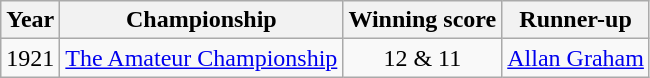<table class="wikitable">
<tr>
<th>Year</th>
<th>Championship</th>
<th>Winning score</th>
<th>Runner-up</th>
</tr>
<tr>
<td>1921</td>
<td><a href='#'>The Amateur Championship</a></td>
<td align=center>12 & 11</td>
<td> <a href='#'>Allan Graham</a></td>
</tr>
</table>
